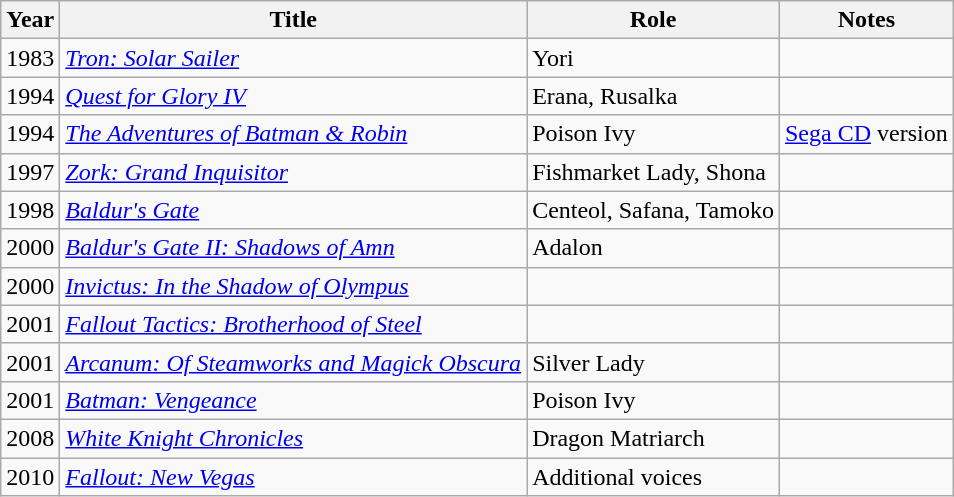<table class="wikitable sortable">
<tr>
<th>Year</th>
<th>Title</th>
<th>Role</th>
<th>Notes</th>
</tr>
<tr>
<td>1983</td>
<td><em><a href='#'>Tron: Solar Sailer</a></em></td>
<td>Yori</td>
<td></td>
</tr>
<tr>
<td>1994</td>
<td><em><a href='#'>Quest for Glory IV</a></em></td>
<td>Erana, Rusalka</td>
<td></td>
</tr>
<tr>
<td>1994</td>
<td><em><a href='#'>The Adventures of Batman & Robin</a></em></td>
<td>Poison Ivy</td>
<td><a href='#'>Sega CD</a> version</td>
</tr>
<tr>
<td>1997</td>
<td><em><a href='#'>Zork: Grand Inquisitor</a></em></td>
<td>Fishmarket Lady, Shona</td>
<td></td>
</tr>
<tr>
<td>1998</td>
<td><em><a href='#'>Baldur's Gate</a></em></td>
<td>Centeol, Safana, Tamoko</td>
<td></td>
</tr>
<tr>
<td>2000</td>
<td><em><a href='#'>Baldur's Gate II: Shadows of Amn</a></em></td>
<td>Adalon</td>
<td></td>
</tr>
<tr>
<td>2000</td>
<td><em><a href='#'>Invictus: In the Shadow of Olympus</a></em></td>
<td></td>
<td></td>
</tr>
<tr>
<td>2001</td>
<td><em><a href='#'>Fallout Tactics: Brotherhood of Steel</a></em></td>
<td></td>
<td></td>
</tr>
<tr>
<td>2001</td>
<td><em><a href='#'>Arcanum: Of Steamworks and Magick Obscura</a></em></td>
<td>Silver Lady</td>
<td></td>
</tr>
<tr>
<td>2001</td>
<td><em><a href='#'>Batman: Vengeance</a></em></td>
<td>Poison Ivy</td>
<td></td>
</tr>
<tr>
<td>2008</td>
<td><em><a href='#'>White Knight Chronicles</a></em></td>
<td>Dragon Matriarch</td>
<td></td>
</tr>
<tr>
<td>2010</td>
<td><em><a href='#'>Fallout: New Vegas</a></em></td>
<td>Additional voices</td>
<td></td>
</tr>
</table>
